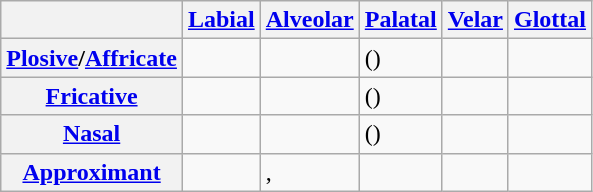<table class="wikitable">
<tr>
<th></th>
<th><a href='#'>Labial</a></th>
<th><a href='#'>Alveolar</a></th>
<th><a href='#'>Palatal</a></th>
<th><a href='#'>Velar</a></th>
<th><a href='#'>Glottal</a></th>
</tr>
<tr>
<th><a href='#'>Plosive</a>/<a href='#'>Affricate</a></th>
<td> </td>
<td> </td>
<td>() </td>
<td> </td>
<td></td>
</tr>
<tr>
<th><a href='#'>Fricative</a></th>
<td></td>
<td></td>
<td>()</td>
<td></td>
<td></td>
</tr>
<tr>
<th><a href='#'>Nasal</a></th>
<td></td>
<td></td>
<td>()</td>
<td></td>
<td></td>
</tr>
<tr>
<th><a href='#'>Approximant</a></th>
<td></td>
<td>, </td>
<td></td>
<td></td>
<td></td>
</tr>
</table>
